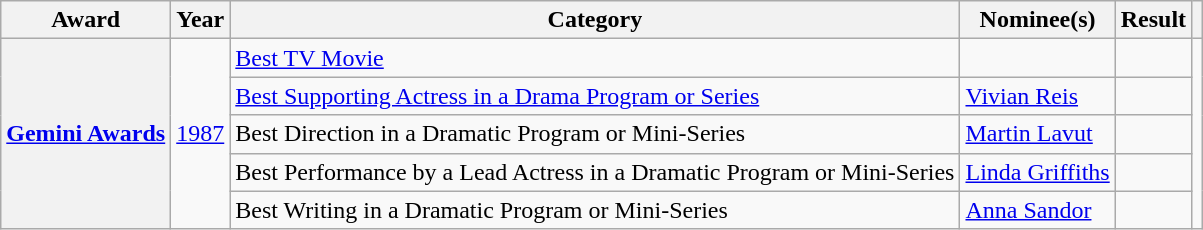<table class="wikitable sortable plainrowheaders">
<tr>
<th scope="col">Award</th>
<th scope="col">Year</th>
<th scope="col">Category</th>
<th scope="col">Nominee(s)</th>
<th scope="col">Result</th>
<th scope="col" class="unsortable"></th>
</tr>
<tr>
<th scope="row" rowspan="5"><a href='#'>Gemini Awards</a></th>
<td rowspan="5"><a href='#'>1987</a></td>
<td><a href='#'>Best TV Movie</a></td>
<td></td>
<td></td>
<td rowspan="5" style="text-align: center;"></td>
</tr>
<tr>
<td><a href='#'>Best Supporting Actress in a Drama Program or Series</a></td>
<td><a href='#'>Vivian Reis</a></td>
<td></td>
</tr>
<tr>
<td>Best Direction in a Dramatic Program or Mini-Series</td>
<td><a href='#'>Martin Lavut</a></td>
<td></td>
</tr>
<tr>
<td>Best Performance by a Lead Actress in a Dramatic Program or Mini-Series</td>
<td><a href='#'>Linda Griffiths</a></td>
<td></td>
</tr>
<tr>
<td>Best Writing in a Dramatic Program or Mini-Series</td>
<td><a href='#'>Anna Sandor</a></td>
<td></td>
</tr>
</table>
